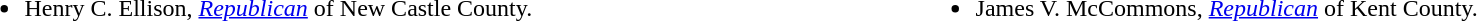<table width=100%>
<tr valign=top>
<td><br><ul><li>Henry C. Ellison, <em><a href='#'>Republican</a></em> of New Castle County.</li></ul></td>
<td><br><ul><li>James V. McCommons, <em><a href='#'>Republican</a></em> of Kent County.</li></ul></td>
</tr>
</table>
